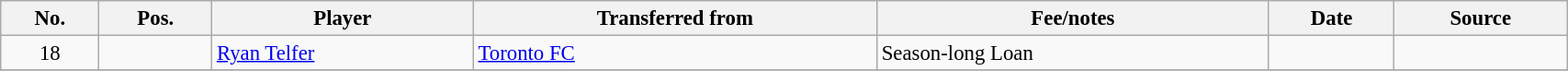<table class="wikitable sortable" style="width:90%; text-align:center; font-size:95%; text-align:left;">
<tr>
<th>No.</th>
<th>Pos.</th>
<th>Player</th>
<th>Transferred from</th>
<th>Fee/notes</th>
<th>Date</th>
<th>Source</th>
</tr>
<tr>
<td align=center>18</td>
<td align=center></td>
<td align=Telfer, Ryan> <a href='#'>Ryan Telfer</a></td>
<td> <a href='#'>Toronto FC</a></td>
<td>Season-long Loan</td>
<td></td>
<td></td>
</tr>
<tr>
</tr>
</table>
